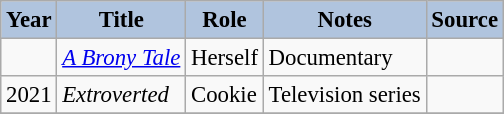<table class="wikitable sortable plainrowheaders" style="width=95%; font-size: 95%;">
<tr>
<th style="background:#b0c4de;">Year</th>
<th style="background:#b0c4de;">Title</th>
<th style="background:#b0c4de;">Role</th>
<th style="background:#b0c4de;" class="unsortable">Notes</th>
<th style="background:#b0c4de;" class="unsortable">Source</th>
</tr>
<tr>
<td></td>
<td><em><a href='#'>A Brony Tale</a></em></td>
<td>Herself</td>
<td>Documentary</td>
<td></td>
</tr>
<tr>
<td>2021</td>
<td><em>Extroverted</em></td>
<td>Cookie</td>
<td>Television series</td>
<td></td>
</tr>
<tr>
</tr>
</table>
